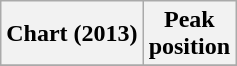<table class="wikitable sortable plainrowheaders">
<tr>
<th>Chart (2013)</th>
<th>Peak<br>position</th>
</tr>
<tr>
</tr>
</table>
